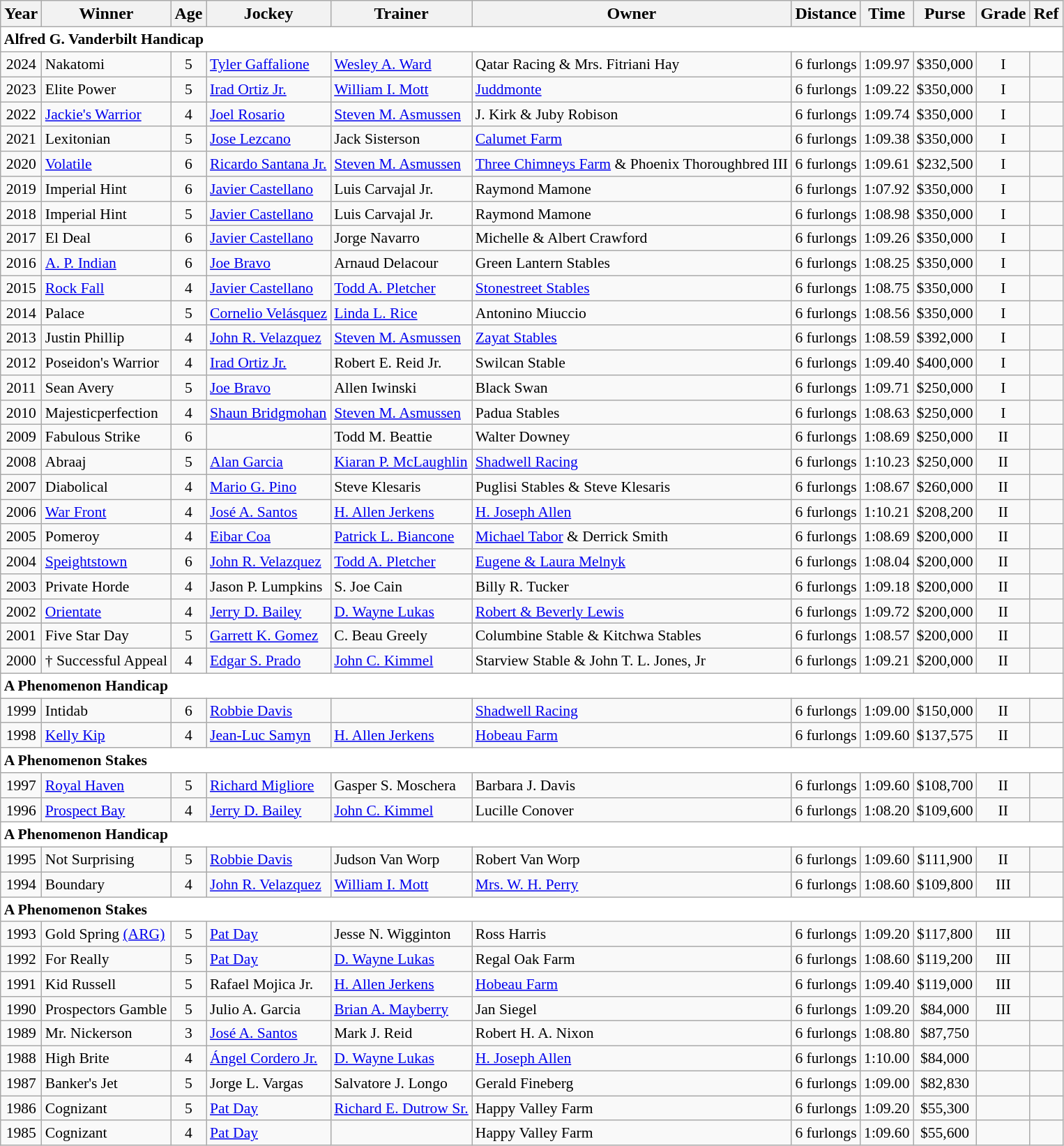<table class="wikitable sortable">
<tr>
<th>Year</th>
<th>Winner</th>
<th>Age</th>
<th>Jockey</th>
<th>Trainer</th>
<th>Owner</th>
<th>Distance</th>
<th>Time</th>
<th>Purse</th>
<th>Grade</th>
<th>Ref</th>
</tr>
<tr style="font-size:90%; background-color:white">
<td align="left" colspan=11><strong>Alfred G. Vanderbilt Handicap</strong></td>
</tr>
<tr style="font-size:90%;">
<td align=center>2024</td>
<td>Nakatomi</td>
<td align=center>5</td>
<td><a href='#'>Tyler Gaffalione</a></td>
<td><a href='#'>Wesley A. Ward</a></td>
<td>Qatar Racing & Mrs. Fitriani Hay</td>
<td align=center>6 furlongs</td>
<td align=center>1:09.97</td>
<td align=center>$350,000</td>
<td align=center>I</td>
<td></td>
</tr>
<tr style="font-size:90%;">
<td align=center>2023</td>
<td>Elite Power</td>
<td align=center>5</td>
<td><a href='#'>Irad Ortiz Jr.</a></td>
<td><a href='#'>William I. Mott</a></td>
<td><a href='#'>Juddmonte</a></td>
<td align=center>6 furlongs</td>
<td align=center>1:09.22</td>
<td align=center>$350,000</td>
<td align=center>I</td>
<td></td>
</tr>
<tr style="font-size:90%;">
<td align=center>2022</td>
<td><a href='#'>Jackie's Warrior</a></td>
<td align=center>4</td>
<td><a href='#'>Joel Rosario</a></td>
<td><a href='#'>Steven M. Asmussen</a></td>
<td>J. Kirk & Juby Robison</td>
<td align=center>6 furlongs</td>
<td align=center>1:09.74</td>
<td align=center>$350,000</td>
<td align=center>I</td>
<td></td>
</tr>
<tr style="font-size:90%;">
<td align=center>2021</td>
<td>Lexitonian</td>
<td align=center>5</td>
<td><a href='#'>Jose Lezcano</a></td>
<td>Jack Sisterson</td>
<td><a href='#'>Calumet Farm</a></td>
<td align=center>6 furlongs</td>
<td align=center>1:09.38</td>
<td align=center>$350,000</td>
<td align=center>I</td>
<td></td>
</tr>
<tr style="font-size:90%;">
<td align=center>2020</td>
<td><a href='#'>Volatile</a></td>
<td align=center>6</td>
<td><a href='#'>Ricardo Santana Jr.</a></td>
<td><a href='#'>Steven M. Asmussen</a></td>
<td><a href='#'>Three Chimneys Farm</a> & Phoenix Thoroughbred III</td>
<td align=center>6 furlongs</td>
<td align=center>1:09.61</td>
<td align=center>$232,500</td>
<td align=center>I</td>
<td></td>
</tr>
<tr style="font-size:90%;">
<td align=center>2019</td>
<td>Imperial Hint</td>
<td align=center>6</td>
<td><a href='#'>Javier Castellano</a></td>
<td>Luis Carvajal Jr.</td>
<td>Raymond Mamone</td>
<td align=center>6 furlongs</td>
<td align=center>1:07.92</td>
<td align=center>$350,000</td>
<td align=center>I</td>
<td></td>
</tr>
<tr style="font-size:90%;">
<td align=center>2018</td>
<td>Imperial Hint</td>
<td align=center>5</td>
<td><a href='#'>Javier Castellano</a></td>
<td>Luis Carvajal Jr.</td>
<td>Raymond Mamone</td>
<td align=center>6 furlongs</td>
<td align=center>1:08.98</td>
<td align=center>$350,000</td>
<td align=center>I</td>
<td></td>
</tr>
<tr style="font-size:90%;">
<td align=center>2017</td>
<td>El Deal</td>
<td align=center>6</td>
<td><a href='#'>Javier Castellano</a></td>
<td>Jorge Navarro</td>
<td>Michelle & Albert Crawford</td>
<td align=center>6 furlongs</td>
<td align=center>1:09.26</td>
<td align=center>$350,000</td>
<td align=center>I</td>
<td></td>
</tr>
<tr style="font-size:90%;">
<td align=center>2016</td>
<td><a href='#'>A. P. Indian</a></td>
<td align=center>6</td>
<td><a href='#'>Joe Bravo</a></td>
<td>Arnaud Delacour</td>
<td>Green Lantern Stables</td>
<td align=center>6 furlongs</td>
<td align=center>1:08.25</td>
<td align=center>$350,000</td>
<td align=center>I</td>
<td></td>
</tr>
<tr style="font-size:90%;">
<td align=center>2015</td>
<td><a href='#'>Rock Fall</a></td>
<td align=center>4</td>
<td><a href='#'>Javier Castellano</a></td>
<td><a href='#'>Todd A. Pletcher</a></td>
<td><a href='#'>Stonestreet Stables</a></td>
<td align=center>6 furlongs</td>
<td align=center>1:08.75</td>
<td align=center>$350,000</td>
<td align=center>I</td>
<td></td>
</tr>
<tr style="font-size:90%;">
<td align=center>2014</td>
<td>Palace</td>
<td align=center>5</td>
<td><a href='#'>Cornelio Velásquez</a></td>
<td><a href='#'>Linda L. Rice</a></td>
<td>Antonino Miuccio</td>
<td align=center>6 furlongs</td>
<td align=center>1:08.56</td>
<td align=center>$350,000</td>
<td align=center>I</td>
<td></td>
</tr>
<tr style="font-size:90%;">
<td align=center>2013</td>
<td>Justin Phillip</td>
<td align=center>4</td>
<td><a href='#'>John R. Velazquez</a></td>
<td><a href='#'>Steven M. Asmussen</a></td>
<td><a href='#'>Zayat Stables</a></td>
<td align=center>6 furlongs</td>
<td align=center>1:08.59</td>
<td align=center>$392,000</td>
<td align=center>I</td>
<td></td>
</tr>
<tr style="font-size:90%;">
<td align=center>2012</td>
<td>Poseidon's Warrior</td>
<td align=center>4</td>
<td><a href='#'>Irad Ortiz Jr.</a></td>
<td>Robert E. Reid Jr.</td>
<td>Swilcan Stable</td>
<td align=center>6 furlongs</td>
<td align=center>1:09.40</td>
<td align=center>$400,000</td>
<td align=center>I</td>
<td></td>
</tr>
<tr style="font-size:90%;">
<td align=center>2011</td>
<td>Sean Avery</td>
<td align=center>5</td>
<td><a href='#'>Joe Bravo</a></td>
<td>Allen Iwinski</td>
<td>Black Swan</td>
<td align=center>6 furlongs</td>
<td align=center>1:09.71</td>
<td align=center>$250,000</td>
<td align=center>I</td>
<td></td>
</tr>
<tr style="font-size:90%;">
<td align=center>2010</td>
<td>Majesticperfection</td>
<td align=center>4</td>
<td><a href='#'>Shaun Bridgmohan</a></td>
<td><a href='#'>Steven M. Asmussen</a></td>
<td>Padua Stables</td>
<td align=center>6 furlongs</td>
<td align=center>1:08.63</td>
<td align=center>$250,000</td>
<td align=center>I</td>
<td></td>
</tr>
<tr style="font-size:90%;">
<td align=center>2009</td>
<td>Fabulous Strike</td>
<td align=center>6</td>
<td></td>
<td>Todd M. Beattie</td>
<td>Walter Downey</td>
<td align=center>6 furlongs</td>
<td align=center>1:08.69</td>
<td align=center>$250,000</td>
<td align=center>II</td>
<td></td>
</tr>
<tr style="font-size:90%;">
<td align=center>2008</td>
<td>Abraaj</td>
<td align=center>5</td>
<td><a href='#'>Alan Garcia</a></td>
<td><a href='#'>Kiaran P. McLaughlin</a></td>
<td><a href='#'>Shadwell Racing</a></td>
<td align=center>6 furlongs</td>
<td align=center>1:10.23</td>
<td align=center>$250,000</td>
<td align=center>II</td>
<td></td>
</tr>
<tr style="font-size:90%;">
<td align=center>2007</td>
<td>Diabolical</td>
<td align=center>4</td>
<td><a href='#'>Mario G. Pino</a></td>
<td>Steve Klesaris</td>
<td>Puglisi Stables & Steve Klesaris</td>
<td align=center>6 furlongs</td>
<td align=center>1:08.67</td>
<td align=center>$260,000</td>
<td align=center>II</td>
<td></td>
</tr>
<tr style="font-size:90%;">
<td align=center>2006</td>
<td><a href='#'>War Front</a></td>
<td align=center>4</td>
<td><a href='#'>José A. Santos</a></td>
<td><a href='#'>H. Allen Jerkens</a></td>
<td><a href='#'>H. Joseph Allen</a></td>
<td align=center>6 furlongs</td>
<td align=center>1:10.21</td>
<td align=center>$208,200</td>
<td align=center>II</td>
<td></td>
</tr>
<tr style="font-size:90%;">
<td align=center>2005</td>
<td>Pomeroy</td>
<td align=center>4</td>
<td><a href='#'>Eibar Coa</a></td>
<td><a href='#'>Patrick L. Biancone</a></td>
<td><a href='#'>Michael Tabor</a> & Derrick Smith</td>
<td align=center>6 furlongs</td>
<td align=center>1:08.69</td>
<td align=center>$200,000</td>
<td align=center>II</td>
<td></td>
</tr>
<tr style="font-size:90%;">
<td align=center>2004</td>
<td><a href='#'>Speightstown</a></td>
<td align=center>6</td>
<td><a href='#'>John R. Velazquez</a></td>
<td><a href='#'>Todd A. Pletcher</a></td>
<td><a href='#'>Eugene & Laura Melnyk</a></td>
<td align=center>6 furlongs</td>
<td align=center>1:08.04</td>
<td align=center>$200,000</td>
<td align=center>II</td>
<td></td>
</tr>
<tr style="font-size:90%;">
<td align=center>2003</td>
<td>Private Horde</td>
<td align=center>4</td>
<td>Jason P. Lumpkins</td>
<td>S. Joe Cain</td>
<td>Billy R. Tucker</td>
<td align=center>6 furlongs</td>
<td align=center>1:09.18</td>
<td align=center>$200,000</td>
<td align=center>II</td>
<td></td>
</tr>
<tr style="font-size:90%;">
<td align=center>2002</td>
<td><a href='#'>Orientate</a></td>
<td align=center>4</td>
<td><a href='#'>Jerry D. Bailey</a></td>
<td><a href='#'>D. Wayne Lukas</a></td>
<td><a href='#'>Robert & Beverly Lewis</a></td>
<td align=center>6 furlongs</td>
<td align=center>1:09.72</td>
<td align=center>$200,000</td>
<td align=center>II</td>
<td></td>
</tr>
<tr style="font-size:90%;">
<td align=center>2001</td>
<td>Five Star Day</td>
<td align=center>5</td>
<td><a href='#'>Garrett K. Gomez</a></td>
<td>C. Beau Greely</td>
<td>Columbine Stable & Kitchwa Stables</td>
<td align=center>6 furlongs</td>
<td align=center>1:08.57</td>
<td align=center>$200,000</td>
<td align=center>II</td>
<td></td>
</tr>
<tr style="font-size:90%;">
<td align=center>2000</td>
<td>† Successful Appeal</td>
<td align=center>4</td>
<td><a href='#'>Edgar S. Prado</a></td>
<td><a href='#'>John C. Kimmel</a></td>
<td>Starview Stable & John T. L. Jones, Jr</td>
<td align=center>6 furlongs</td>
<td align=center>1:09.21</td>
<td align=center>$200,000</td>
<td align=center>II</td>
<td></td>
</tr>
<tr style="font-size:90%; background-color:white">
<td align="left" colspan=11><strong>A Phenomenon Handicap</strong></td>
</tr>
<tr style="font-size:90%;">
<td align=center>1999</td>
<td>Intidab</td>
<td align=center>6</td>
<td><a href='#'>Robbie Davis</a></td>
<td></td>
<td><a href='#'>Shadwell Racing</a></td>
<td align=center>6 furlongs</td>
<td align=center>1:09.00</td>
<td align=center>$150,000</td>
<td align=center>II</td>
<td></td>
</tr>
<tr style="font-size:90%;">
<td align=center>1998</td>
<td><a href='#'>Kelly Kip</a></td>
<td align=center>4</td>
<td><a href='#'>Jean-Luc Samyn</a></td>
<td><a href='#'>H. Allen Jerkens</a></td>
<td><a href='#'>Hobeau Farm</a></td>
<td align=center>6 furlongs</td>
<td align=center>1:09.60</td>
<td align=center>$137,575</td>
<td align=center>II</td>
<td></td>
</tr>
<tr style="font-size:90%; background-color:white">
<td align="left" colspan=11><strong>A Phenomenon Stakes </strong></td>
</tr>
<tr style="font-size:90%;">
<td align=center>1997</td>
<td><a href='#'>Royal Haven</a></td>
<td align=center>5</td>
<td><a href='#'>Richard Migliore</a></td>
<td>Gasper S. Moschera</td>
<td>Barbara J. Davis</td>
<td align=center>6 furlongs</td>
<td align=center>1:09.60</td>
<td align=center>$108,700</td>
<td align=center>II</td>
<td></td>
</tr>
<tr style="font-size:90%;">
<td align=center>1996</td>
<td><a href='#'>Prospect Bay</a></td>
<td align=center>4</td>
<td><a href='#'>Jerry D. Bailey</a></td>
<td><a href='#'>John C. Kimmel</a></td>
<td>Lucille Conover</td>
<td align=center>6 furlongs</td>
<td align=center>1:08.20</td>
<td align=center>$109,600</td>
<td align=center>II</td>
<td></td>
</tr>
<tr style="font-size:90%; background-color:white">
<td align="left" colspan=11><strong>A Phenomenon Handicap </strong></td>
</tr>
<tr style="font-size:90%;">
<td align=center>1995</td>
<td>Not Surprising</td>
<td align=center>5</td>
<td><a href='#'>Robbie Davis</a></td>
<td>Judson Van Worp</td>
<td>Robert Van Worp</td>
<td align=center>6 furlongs</td>
<td align=center>1:09.60</td>
<td align=center>$111,900</td>
<td align=center>II</td>
<td></td>
</tr>
<tr style="font-size:90%;">
<td align=center>1994</td>
<td>Boundary</td>
<td align=center>4</td>
<td><a href='#'>John R. Velazquez</a></td>
<td><a href='#'>William I. Mott</a></td>
<td><a href='#'>Mrs. W. H. Perry</a></td>
<td align=center>6 furlongs</td>
<td align=center>1:08.60</td>
<td align=center>$109,800</td>
<td align=center>III</td>
<td></td>
</tr>
<tr style="font-size:90%; background-color:white">
<td align="left" colspan=11><strong>A Phenomenon Stakes </strong></td>
</tr>
<tr style="font-size:90%;">
<td align=center>1993</td>
<td>Gold Spring <a href='#'>(ARG)</a></td>
<td align=center>5</td>
<td><a href='#'>Pat Day</a></td>
<td>Jesse N. Wigginton</td>
<td>Ross Harris</td>
<td align=center>6 furlongs</td>
<td align=center>1:09.20</td>
<td align=center>$117,800</td>
<td align=center>III</td>
<td></td>
</tr>
<tr style="font-size:90%;">
<td align=center>1992</td>
<td>For Really</td>
<td align=center>5</td>
<td><a href='#'>Pat Day</a></td>
<td><a href='#'>D. Wayne Lukas</a></td>
<td>Regal Oak Farm</td>
<td align=center>6 furlongs</td>
<td align=center>1:08.60</td>
<td align=center>$119,200</td>
<td align=center>III</td>
<td></td>
</tr>
<tr style="font-size:90%;">
<td align=center>1991</td>
<td>Kid Russell</td>
<td align=center>5</td>
<td>Rafael Mojica Jr.</td>
<td><a href='#'>H. Allen Jerkens</a></td>
<td><a href='#'>Hobeau Farm</a></td>
<td align=center>6 furlongs</td>
<td align=center>1:09.40</td>
<td align=center>$119,000</td>
<td align=center>III</td>
<td></td>
</tr>
<tr style="font-size:90%;">
<td align=center>1990</td>
<td>Prospectors Gamble</td>
<td align=center>5</td>
<td>Julio A. Garcia</td>
<td><a href='#'>Brian A. Mayberry</a></td>
<td>Jan Siegel</td>
<td align=center>6 furlongs</td>
<td align=center>1:09.20</td>
<td align=center>$84,000</td>
<td align=center>III</td>
<td></td>
</tr>
<tr style="font-size:90%;">
<td align=center>1989</td>
<td>Mr. Nickerson</td>
<td align=center>3</td>
<td><a href='#'>José A. Santos</a></td>
<td>Mark J. Reid</td>
<td>Robert H. A. Nixon</td>
<td align=center>6 furlongs</td>
<td align=center>1:08.80</td>
<td align=center>$87,750</td>
<td align=center></td>
<td></td>
</tr>
<tr style="font-size:90%;">
<td align=center>1988</td>
<td>High Brite</td>
<td align=center>4</td>
<td><a href='#'>Ángel Cordero Jr.</a></td>
<td><a href='#'>D. Wayne Lukas</a></td>
<td><a href='#'>H. Joseph Allen</a></td>
<td align=center>6 furlongs</td>
<td align=center>1:10.00</td>
<td align=center>$84,000</td>
<td align=center></td>
<td></td>
</tr>
<tr style="font-size:90%;">
<td align=center>1987</td>
<td>Banker's Jet</td>
<td align=center>5</td>
<td>Jorge L. Vargas</td>
<td>Salvatore J. Longo</td>
<td>Gerald Fineberg</td>
<td align=center>6 furlongs</td>
<td align=center>1:09.00</td>
<td align=center>$82,830</td>
<td align=center></td>
<td></td>
</tr>
<tr style="font-size:90%;">
<td align=center>1986</td>
<td>Cognizant</td>
<td align=center>5</td>
<td><a href='#'>Pat Day</a></td>
<td><a href='#'>Richard E. Dutrow Sr.</a></td>
<td>Happy Valley Farm</td>
<td align=center>6 furlongs</td>
<td align=center>1:09.20</td>
<td align=center>$55,300</td>
<td align=center></td>
<td></td>
</tr>
<tr style="font-size:90%;">
<td align=center>1985</td>
<td>Cognizant</td>
<td align=center>4</td>
<td><a href='#'>Pat Day</a></td>
<td></td>
<td>Happy Valley Farm</td>
<td align=center>6 furlongs</td>
<td align=center>1:09.60</td>
<td align=center>$55,600</td>
<td align=center></td>
<td></td>
</tr>
</table>
